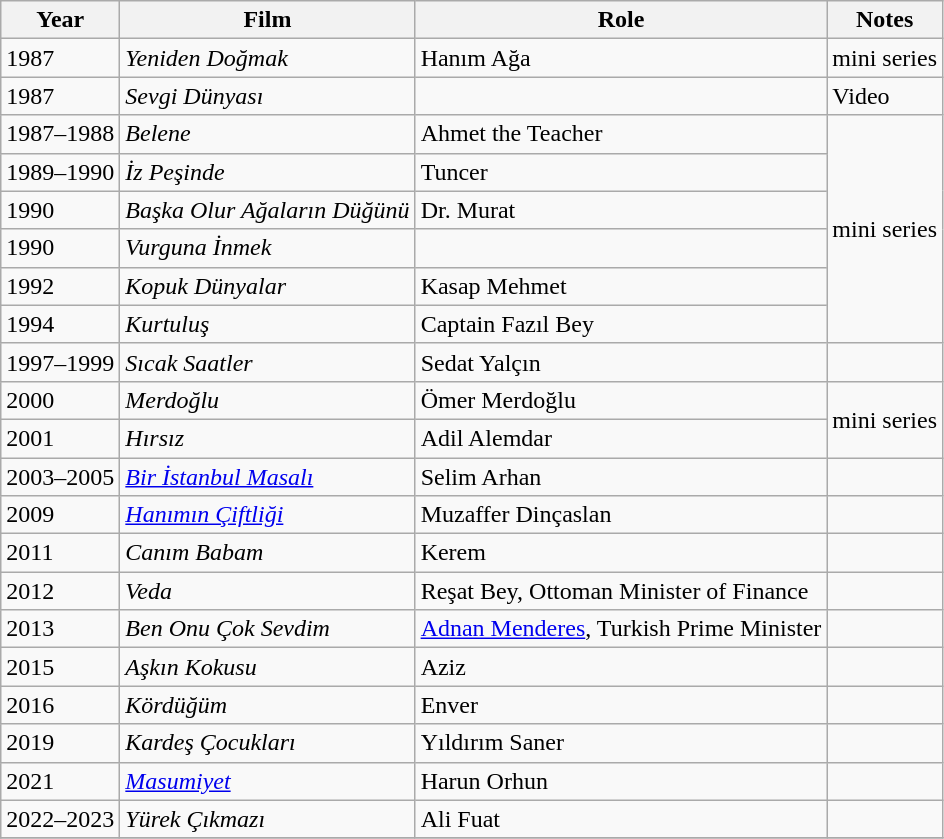<table Class="wikitable sortable">
<tr>
<th>Year</th>
<th>Film</th>
<th>Role</th>
<th class="unsortable">Notes</th>
</tr>
<tr>
<td>1987</td>
<td><em>Yeniden Doğmak</em></td>
<td>Hanım Ağa</td>
<td>mini series</td>
</tr>
<tr>
<td>1987</td>
<td><em>Sevgi Dünyası</em></td>
<td></td>
<td>Video</td>
</tr>
<tr>
<td>1987–1988</td>
<td><em>Belene</em></td>
<td>Ahmet the Teacher</td>
<td rowspan="6">mini series</td>
</tr>
<tr>
<td>1989–1990</td>
<td><em>İz Peşinde</em></td>
<td>Tuncer</td>
</tr>
<tr>
<td>1990</td>
<td><em>Başka Olur Ağaların Düğünü</em></td>
<td>Dr. Murat</td>
</tr>
<tr>
<td>1990</td>
<td><em>Vurguna İnmek</em></td>
<td></td>
</tr>
<tr>
<td>1992</td>
<td><em>Kopuk Dünyalar</em></td>
<td>Kasap Mehmet</td>
</tr>
<tr>
<td>1994</td>
<td><em>Kurtuluş</em></td>
<td>Captain Fazıl Bey</td>
</tr>
<tr>
<td>1997–1999</td>
<td><em>Sıcak Saatler</em></td>
<td>Sedat Yalçın</td>
<td></td>
</tr>
<tr>
<td>2000</td>
<td><em>Merdoğlu</em></td>
<td>Ömer Merdoğlu</td>
<td rowspan="2">mini series</td>
</tr>
<tr>
<td>2001</td>
<td><em>Hırsız</em></td>
<td>Adil Alemdar</td>
</tr>
<tr>
<td>2003–2005</td>
<td><em><a href='#'>Bir İstanbul Masalı</a></em></td>
<td>Selim Arhan</td>
<td></td>
</tr>
<tr>
<td>2009</td>
<td><em><a href='#'>Hanımın Çiftliği</a></em></td>
<td>Muzaffer Dinçaslan</td>
<td></td>
</tr>
<tr>
<td>2011</td>
<td><em>Canım Babam</em></td>
<td>Kerem</td>
<td></td>
</tr>
<tr>
<td>2012</td>
<td><em>Veda</em></td>
<td>Reşat Bey, Ottoman Minister of Finance</td>
<td></td>
</tr>
<tr>
<td>2013</td>
<td><em>Ben Onu Çok Sevdim</em></td>
<td><a href='#'>Adnan Menderes</a>, Turkish Prime Minister</td>
<td></td>
</tr>
<tr>
<td>2015</td>
<td><em>Aşkın Kokusu</em></td>
<td>Aziz</td>
<td></td>
</tr>
<tr>
<td>2016</td>
<td><em>Kördüğüm</em></td>
<td>Enver</td>
<td></td>
</tr>
<tr>
<td>2019</td>
<td><em>Kardeş Çocukları</em></td>
<td>Yıldırım Saner</td>
<td></td>
</tr>
<tr>
<td>2021</td>
<td><em><a href='#'>Masumiyet</a></em></td>
<td>Harun Orhun</td>
<td></td>
</tr>
<tr>
<td>2022–2023</td>
<td><em>Yürek Çıkmazı</em></td>
<td>Ali Fuat</td>
<td></td>
</tr>
<tr>
</tr>
</table>
